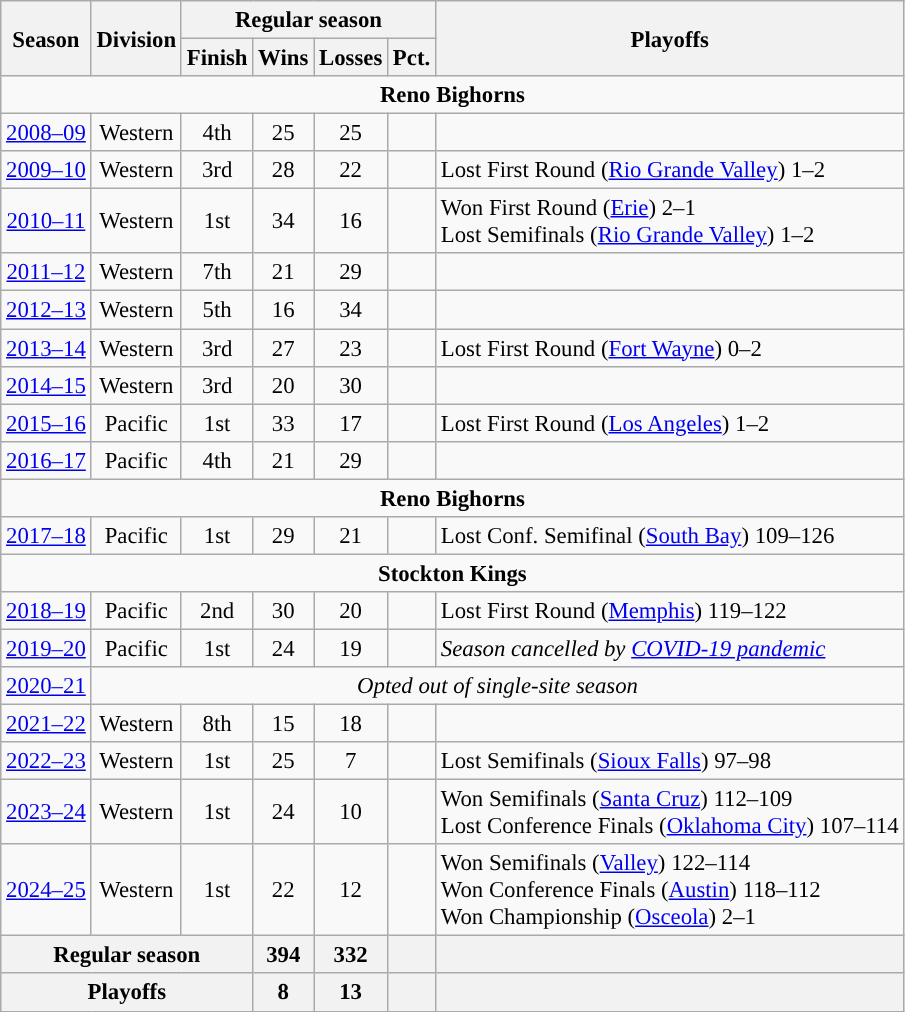<table class="wikitable" style="font-size:95%; text-align:center">
<tr>
<th rowspan=2>Season</th>
<th rowspan=2>Division</th>
<th colspan=4>Regular season</th>
<th rowspan=2>Playoffs</th>
</tr>
<tr>
<th>Finish</th>
<th>Wins</th>
<th>Losses</th>
<th>Pct.</th>
</tr>
<tr>
<td colspan=8><strong>Reno Bighorns</strong></td>
</tr>
<tr>
<td><a href='#'>2008–09</a></td>
<td>Western</td>
<td>4th</td>
<td>25</td>
<td>25</td>
<td></td>
<td></td>
</tr>
<tr>
<td><a href='#'>2009–10</a></td>
<td>Western</td>
<td>3rd</td>
<td>28</td>
<td>22</td>
<td></td>
<td align=left>Lost First Round (<a href='#'>Rio Grande Valley</a>) 1–2</td>
</tr>
<tr>
<td><a href='#'>2010–11</a></td>
<td>Western</td>
<td>1st</td>
<td>34</td>
<td>16</td>
<td></td>
<td align=left>Won First Round (<a href='#'>Erie</a>) 2–1<br> Lost Semifinals (<a href='#'>Rio Grande Valley</a>) 1–2</td>
</tr>
<tr>
<td><a href='#'>2011–12</a></td>
<td>Western</td>
<td>7th</td>
<td>21</td>
<td>29</td>
<td></td>
<td></td>
</tr>
<tr>
<td><a href='#'>2012–13</a></td>
<td>Western</td>
<td>5th</td>
<td>16</td>
<td>34</td>
<td></td>
<td></td>
</tr>
<tr>
<td><a href='#'>2013–14</a></td>
<td>Western</td>
<td>3rd</td>
<td>27</td>
<td>23</td>
<td></td>
<td align=left>Lost First Round (<a href='#'>Fort Wayne</a>) 0–2</td>
</tr>
<tr>
<td><a href='#'>2014–15</a></td>
<td>Western</td>
<td>3rd</td>
<td>20</td>
<td>30</td>
<td></td>
<td></td>
</tr>
<tr>
<td><a href='#'>2015–16</a></td>
<td>Pacific</td>
<td>1st</td>
<td>33</td>
<td>17</td>
<td></td>
<td align=left>Lost First Round (<a href='#'>Los Angeles</a>) 1–2</td>
</tr>
<tr>
<td><a href='#'>2016–17</a></td>
<td>Pacific</td>
<td>4th</td>
<td>21</td>
<td>29</td>
<td></td>
<td></td>
</tr>
<tr>
<td colspan=8><strong>Reno Bighorns</strong></td>
</tr>
<tr>
<td><a href='#'>2017–18</a></td>
<td>Pacific</td>
<td>1st</td>
<td>29</td>
<td>21</td>
<td></td>
<td align=left>Lost Conf. Semifinal (<a href='#'>South Bay</a>) 109–126</td>
</tr>
<tr>
<td colspan=8><strong>Stockton Kings</strong></td>
</tr>
<tr>
<td><a href='#'>2018–19</a></td>
<td>Pacific</td>
<td>2nd</td>
<td>30</td>
<td>20</td>
<td></td>
<td align=left>Lost First Round (<a href='#'>Memphis</a>) 119–122</td>
</tr>
<tr>
<td><a href='#'>2019–20</a></td>
<td>Pacific</td>
<td>1st</td>
<td>24</td>
<td>19</td>
<td></td>
<td align=left><em>Season cancelled by <a href='#'>COVID-19 pandemic</a></em></td>
</tr>
<tr>
<td><a href='#'>2020–21</a></td>
<td colspan="7"><em>Opted out of single-site season</em></td>
</tr>
<tr>
<td><a href='#'>2021–22</a></td>
<td>Western</td>
<td>8th</td>
<td>15</td>
<td>18</td>
<td></td>
<td align=left></td>
</tr>
<tr>
<td><a href='#'>2022–23</a></td>
<td>Western</td>
<td>1st</td>
<td>25</td>
<td>7</td>
<td></td>
<td align=left>Lost Semifinals (<a href='#'>Sioux Falls</a>) 97–98</td>
</tr>
<tr>
<td><a href='#'>2023–24</a></td>
<td>Western</td>
<td>1st</td>
<td>24</td>
<td>10</td>
<td></td>
<td align=left>Won Semifinals (<a href='#'>Santa Cruz</a>) 112–109<br>Lost Conference Finals (<a href='#'>Oklahoma City</a>) 107–114</td>
</tr>
<tr>
<td><a href='#'>2024–25</a></td>
<td>Western</td>
<td>1st</td>
<td>22</td>
<td>12</td>
<td></td>
<td align=left>Won Semifinals (<a href='#'>Valley</a>) 122–114<br>Won Conference Finals (<a href='#'>Austin</a>) 118–112<br>Won Championship (<a href='#'>Osceola</a>) 2–1</td>
</tr>
<tr>
<th colspan=3>Regular season</th>
<th>394</th>
<th>332</th>
<th></th>
<th></th>
</tr>
<tr>
<th colspan=3>Playoffs</th>
<th>8</th>
<th>13</th>
<th></th>
<th></th>
</tr>
</table>
